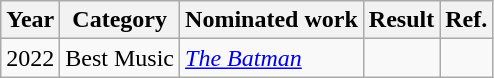<table class="wikitable">
<tr>
<th>Year</th>
<th>Category</th>
<th>Nominated work</th>
<th>Result</th>
<th>Ref.</th>
</tr>
<tr>
<td>2022</td>
<td>Best Music</td>
<td><em><a href='#'>The Batman</a></em></td>
<td></td>
<td align="center"></td>
</tr>
</table>
